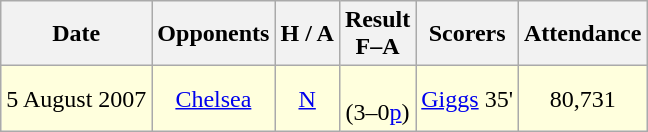<table class="wikitable" style="text-align:center">
<tr>
<th>Date</th>
<th>Opponents</th>
<th>H / A</th>
<th>Result<br>F–A</th>
<th>Scorers</th>
<th>Attendance</th>
</tr>
<tr bgcolor="#ffffdd">
<td>5 August 2007</td>
<td><a href='#'>Chelsea</a></td>
<td><a href='#'>N</a></td>
<td><br>(3–0<a href='#'>p</a>)</td>
<td><a href='#'>Giggs</a> 35'</td>
<td>80,731</td>
</tr>
</table>
